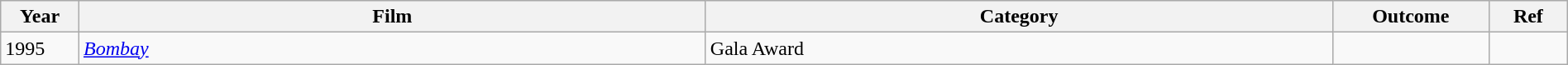<table class="wikitable" style="width:100%;">
<tr>
<th width=5%>Year</th>
<th style="width:40%;">Film</th>
<th style="width:40%;">Category</th>
<th style="width:10%;">Outcome</th>
<th style="width:5%;">Ref</th>
</tr>
<tr>
<td>1995</td>
<td><em><a href='#'>Bombay</a></em></td>
<td>Gala Award</td>
<td></td>
<td></td>
</tr>
</table>
